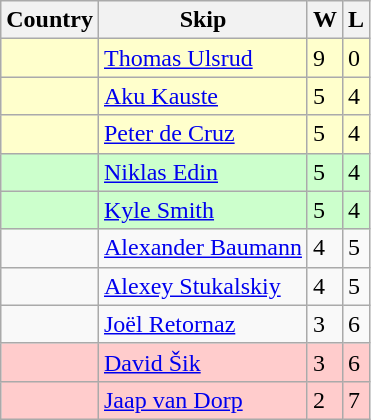<table class=wikitable>
<tr>
<th>Country</th>
<th>Skip</th>
<th>W</th>
<th>L</th>
</tr>
<tr bgcolor=#ffffcc>
<td></td>
<td><a href='#'>Thomas Ulsrud</a></td>
<td>9</td>
<td>0</td>
</tr>
<tr bgcolor=#ffffcc>
<td></td>
<td><a href='#'>Aku Kauste</a></td>
<td>5</td>
<td>4</td>
</tr>
<tr bgcolor=#ffffcc>
<td></td>
<td><a href='#'>Peter de Cruz</a></td>
<td>5</td>
<td>4</td>
</tr>
<tr bgcolor=#ccffcc>
<td></td>
<td><a href='#'>Niklas Edin</a></td>
<td>5</td>
<td>4</td>
</tr>
<tr bgcolor=#ccffcc>
<td></td>
<td><a href='#'>Kyle Smith</a></td>
<td>5</td>
<td>4</td>
</tr>
<tr>
<td></td>
<td><a href='#'>Alexander Baumann</a></td>
<td>4</td>
<td>5</td>
</tr>
<tr>
<td></td>
<td><a href='#'>Alexey Stukalskiy</a></td>
<td>4</td>
<td>5</td>
</tr>
<tr>
<td></td>
<td><a href='#'>Joël Retornaz</a></td>
<td>3</td>
<td>6</td>
</tr>
<tr bgcolor=#ffcccc>
<td></td>
<td><a href='#'>David Šik</a></td>
<td>3</td>
<td>6</td>
</tr>
<tr bgcolor=#ffcccc>
<td></td>
<td><a href='#'>Jaap van Dorp</a></td>
<td>2</td>
<td>7</td>
</tr>
</table>
